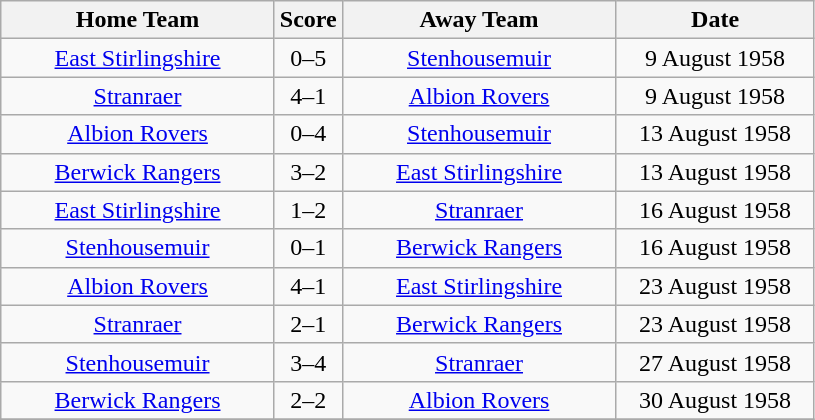<table class="wikitable" style="text-align:center;">
<tr>
<th width=175>Home Team</th>
<th width=20>Score</th>
<th width=175>Away Team</th>
<th width= 125>Date</th>
</tr>
<tr>
<td><a href='#'>East Stirlingshire</a></td>
<td>0–5</td>
<td><a href='#'>Stenhousemuir</a></td>
<td>9 August 1958</td>
</tr>
<tr>
<td><a href='#'>Stranraer</a></td>
<td>4–1</td>
<td><a href='#'>Albion Rovers</a></td>
<td>9 August 1958</td>
</tr>
<tr>
<td><a href='#'>Albion Rovers</a></td>
<td>0–4</td>
<td><a href='#'>Stenhousemuir</a></td>
<td>13 August 1958</td>
</tr>
<tr>
<td><a href='#'>Berwick Rangers</a></td>
<td>3–2</td>
<td><a href='#'>East Stirlingshire</a></td>
<td>13 August 1958</td>
</tr>
<tr>
<td><a href='#'>East Stirlingshire</a></td>
<td>1–2</td>
<td><a href='#'>Stranraer</a></td>
<td>16 August 1958</td>
</tr>
<tr>
<td><a href='#'>Stenhousemuir</a></td>
<td>0–1</td>
<td><a href='#'>Berwick Rangers</a></td>
<td>16 August 1958</td>
</tr>
<tr>
<td><a href='#'>Albion Rovers</a></td>
<td>4–1</td>
<td><a href='#'>East Stirlingshire</a></td>
<td>23 August 1958</td>
</tr>
<tr>
<td><a href='#'>Stranraer</a></td>
<td>2–1</td>
<td><a href='#'>Berwick Rangers</a></td>
<td>23 August 1958</td>
</tr>
<tr>
<td><a href='#'>Stenhousemuir</a></td>
<td>3–4</td>
<td><a href='#'>Stranraer</a></td>
<td>27 August 1958</td>
</tr>
<tr>
<td><a href='#'>Berwick Rangers</a></td>
<td>2–2</td>
<td><a href='#'>Albion Rovers</a></td>
<td>30 August 1958</td>
</tr>
<tr>
</tr>
</table>
